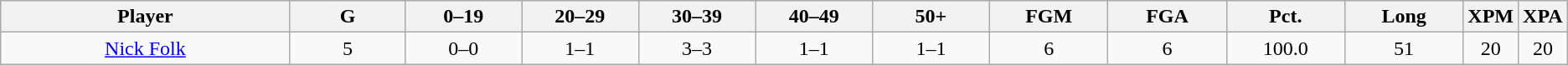<table class="wikitable">
<tr>
<th bgcolor="#DDDDFF" width="20%">Player</th>
<th bgcolor="#DDDDFF" width="8%">G</th>
<th bgcolor="#DDDDFF" width="8%">0–19</th>
<th bgcolor="#DDDDFF" width="8%">20–29</th>
<th bgcolor="#DDDDFF" width="8%">30–39</th>
<th bgcolor="#DDDDFF" width="8%">40–49</th>
<th bgcolor="#DDDDFF" width="8%">50+</th>
<th bgcolor="#DDDDFF" width="8%">FGM</th>
<th bgcolor="#DDDDFF" width="8%">FGA</th>
<th bgcolor="#DDDDFF" width="8%">Pct.</th>
<th bgcolor="#DDDDFF" width="8%">Long</th>
<th bgcolor="#DDDDFF" width="8%">XPM</th>
<th bgcolor="#DDDDFF" width="8%">XPA</th>
</tr>
<tr align="center">
<td><a href='#'>Nick Folk</a></td>
<td>5</td>
<td>0–0</td>
<td>1–1</td>
<td>3–3</td>
<td>1–1</td>
<td>1–1</td>
<td>6</td>
<td>6</td>
<td>100.0</td>
<td>51</td>
<td>20</td>
<td>20</td>
</tr>
</table>
